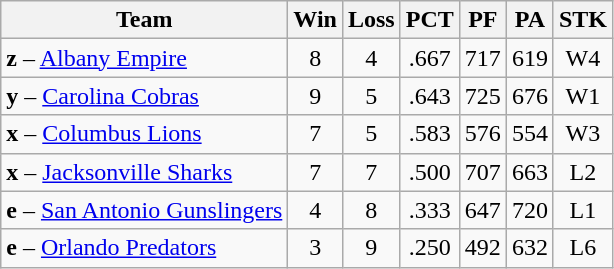<table class="wikitable" style="text-align:center">
<tr>
<th>Team</th>
<th>Win</th>
<th>Loss</th>
<th>PCT</th>
<th>PF</th>
<th>PA</th>
<th>STK</th>
</tr>
<tr>
<td style="text-align:left;"><strong>z</strong> – <a href='#'>Albany Empire</a></td>
<td>8</td>
<td>4</td>
<td>.667</td>
<td>717</td>
<td>619</td>
<td>W4</td>
</tr>
<tr>
<td style="text-align:left;"><strong>y</strong> – <a href='#'>Carolina Cobras</a></td>
<td>9</td>
<td>5</td>
<td>.643</td>
<td>725</td>
<td>676</td>
<td>W1</td>
</tr>
<tr>
<td style="text-align:left;"><strong>x</strong> – <a href='#'>Columbus Lions</a></td>
<td>7</td>
<td>5</td>
<td>.583</td>
<td>576</td>
<td>554</td>
<td>W3</td>
</tr>
<tr>
<td style="text-align:left;"><strong>x</strong> – <a href='#'>Jacksonville Sharks</a></td>
<td>7</td>
<td>7</td>
<td>.500</td>
<td>707</td>
<td>663</td>
<td>L2</td>
</tr>
<tr>
<td style="text-align:left;"><strong>e</strong> – <a href='#'>San Antonio Gunslingers</a></td>
<td>4</td>
<td>8</td>
<td>.333</td>
<td>647</td>
<td>720</td>
<td>L1</td>
</tr>
<tr>
<td style="text-align:left;"><strong>e</strong> – <a href='#'>Orlando Predators</a></td>
<td>3</td>
<td>9</td>
<td>.250</td>
<td>492</td>
<td>632</td>
<td>L6</td>
</tr>
</table>
